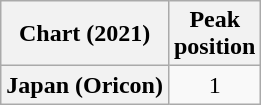<table class="wikitable sortable plainrowheaders" style="text-align:center">
<tr>
<th scope="col">Chart (2021)</th>
<th scope="col">Peak<br>position</th>
</tr>
<tr>
<th scope="row">Japan (Oricon)</th>
<td>1</td>
</tr>
</table>
